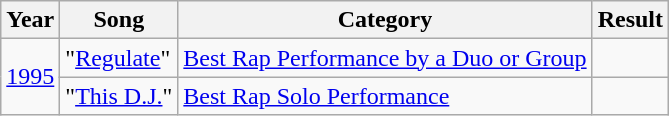<table class="wikitable">
<tr>
<th>Year</th>
<th>Song</th>
<th>Category</th>
<th>Result</th>
</tr>
<tr>
<td rowspan="2"><a href='#'>1995</a></td>
<td>"<a href='#'>Regulate</a>"</td>
<td><a href='#'>Best Rap Performance by a Duo or Group</a></td>
<td></td>
</tr>
<tr>
<td>"<a href='#'>This D.J.</a>"</td>
<td><a href='#'>Best Rap Solo Performance</a></td>
<td></td>
</tr>
</table>
